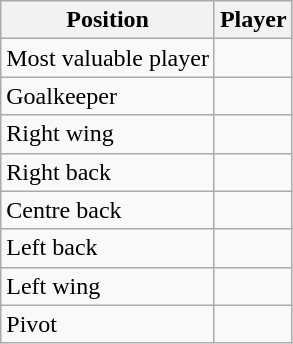<table class="wikitable">
<tr>
<th>Position</th>
<th>Player</th>
</tr>
<tr>
<td>Most valuable player</td>
<td></td>
</tr>
<tr>
<td>Goalkeeper</td>
<td></td>
</tr>
<tr>
<td>Right wing</td>
<td></td>
</tr>
<tr>
<td>Right back</td>
<td></td>
</tr>
<tr>
<td>Centre back</td>
<td></td>
</tr>
<tr>
<td>Left back</td>
<td></td>
</tr>
<tr>
<td>Left wing</td>
<td></td>
</tr>
<tr>
<td>Pivot</td>
<td></td>
</tr>
</table>
